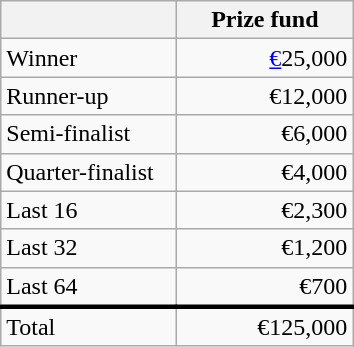<table class="wikitable">
<tr>
<th width=110px></th>
<th width=110px align="right">Prize fund</th>
</tr>
<tr>
<td>Winner</td>
<td align="right"><a href='#'>€</a>25,000</td>
</tr>
<tr>
<td>Runner-up</td>
<td align="right">€12,000</td>
</tr>
<tr>
<td>Semi-finalist</td>
<td align="right">€6,000</td>
</tr>
<tr>
<td>Quarter-finalist</td>
<td align="right">€4,000</td>
</tr>
<tr>
<td>Last 16</td>
<td align="right">€2,300</td>
</tr>
<tr>
<td>Last 32</td>
<td align="right">€1,200</td>
</tr>
<tr>
<td>Last 64</td>
<td align="right">€700</td>
</tr>
<tr style="border-top:medium solid">
<td>Total</td>
<td align="right">€125,000</td>
</tr>
</table>
